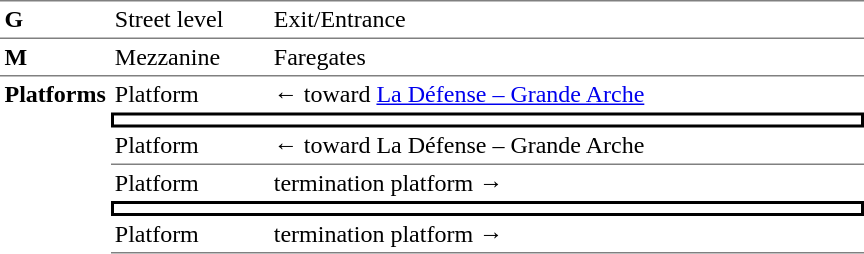<table border="0" cellspacing="0" cellpadding="3">
<tr>
<td style="border-bottom:solid 1px gray;border-top:solid 1px gray;" width="50" valign="top"><strong>G</strong></td>
<td style="border-top:solid 1px gray;border-bottom:solid 1px gray;" width="100" valign="top">Street level</td>
<td style="border-top:solid 1px gray;border-bottom:solid 1px gray;" width="390" valign="top">Exit/Entrance</td>
</tr>
<tr>
<td style="border-bottom:solid 1px gray;" width="50" valign="top"><strong>M</strong></td>
<td style="border-bottom:solid 1px gray;" width="100" valign="top">Mezzanine</td>
<td style="border-bottom:solid 1px gray;" width="390" valign="top">Faregates</td>
</tr>
<tr>
<td rowspan="6" width="50" valign="top"><strong>Platforms</strong></td>
<td width="100">Platform </td>
<td width="390">←   toward <a href='#'>La Défense – Grande Arche</a> </td>
</tr>
<tr>
<td colspan="2" style="border-top:solid 2px black;border-right:solid 2px black;border-left:solid 2px black;border-bottom:solid 2px black;text-align:center;"></td>
</tr>
<tr>
<td style="border-bottom:solid 1px gray;">Platform </td>
<td style="border-bottom:solid 1px gray; color:black;">←   toward La Défense – Grande Arche </td>
</tr>
<tr>
<td>Platform </td>
<td>   termination platform →</td>
</tr>
<tr>
<td colspan="2" style="border-top:solid 2px black;border-right:solid 2px black;border-left:solid 2px black;border-bottom:solid 2px black;text-align:center;"></td>
</tr>
<tr>
<td style="border-top:solid 0 gray;border-bottom:solid 1px gray;">Platform </td>
<td style="border-top:solid 0 gray;border-bottom:solid 1px gray;">   termination platform →</td>
</tr>
</table>
